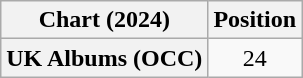<table class="wikitable plainrowheaders" style="text-align:center">
<tr>
<th>Chart (2024)</th>
<th>Position</th>
</tr>
<tr>
<th scope="row">UK Albums (OCC)</th>
<td>24</td>
</tr>
</table>
